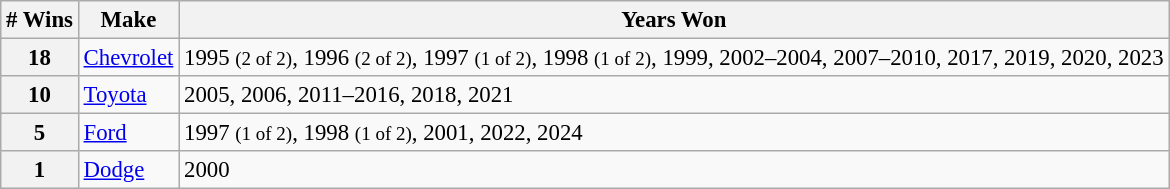<table class="wikitable" style="font-size: 95%;">
<tr>
<th># Wins</th>
<th>Make</th>
<th>Years Won</th>
</tr>
<tr>
<th>18</th>
<td> <a href='#'>Chevrolet</a></td>
<td>1995 <small>(2 of 2)</small>, 1996 <small>(2 of 2)</small>, 1997 <small>(1 of 2)</small>, 1998 <small>(1 of 2)</small>, 1999, 2002–2004, 2007–2010, 2017, 2019, 2020, 2023</td>
</tr>
<tr>
<th>10</th>
<td> <a href='#'>Toyota</a></td>
<td>2005, 2006, 2011–2016, 2018, 2021</td>
</tr>
<tr>
<th>5</th>
<td> <a href='#'>Ford</a></td>
<td>1997 <small>(1 of 2)</small>, 1998 <small>(1 of 2)</small>, 2001, 2022, 2024</td>
</tr>
<tr>
<th>1</th>
<td> <a href='#'>Dodge</a></td>
<td>2000</td>
</tr>
</table>
